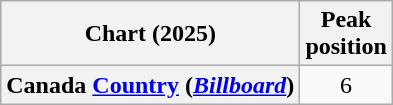<table class="wikitable plainrowheaders" style="text-align:center;">
<tr>
<th scope="col">Chart (2025)</th>
<th scope="col">Peak<br>position</th>
</tr>
<tr>
<th scope="row">Canada <a href='#'>Country</a> (<em><a href='#'>Billboard</a></em>)</th>
<td>6</td>
</tr>
</table>
